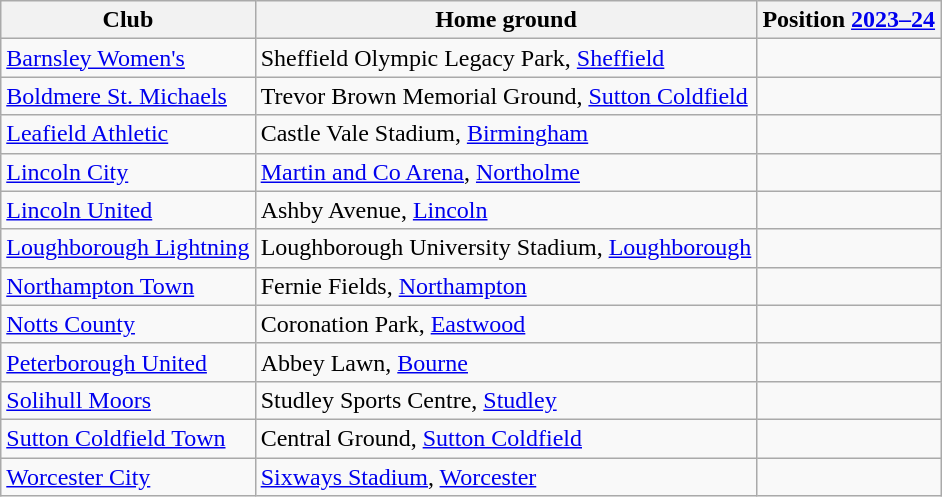<table class="wikitable sortable" style="text-align:center;">
<tr>
<th>Club</th>
<th>Home ground</th>
<th>Position <a href='#'>2023–24</a></th>
</tr>
<tr>
<td style="text-align:left;"><a href='#'>Barnsley Women's</a></td>
<td style="text-align:left;">Sheffield Olympic Legacy Park, <a href='#'>Sheffield</a></td>
<td></td>
</tr>
<tr>
<td style="text-align:left;"><a href='#'>Boldmere St. Michaels</a></td>
<td style="text-align:left;">Trevor Brown Memorial Ground, <a href='#'>Sutton Coldfield</a></td>
<td></td>
</tr>
<tr>
<td style="text-align:left;"><a href='#'>Leafield Athletic</a></td>
<td style="text-align:left;">Castle Vale Stadium, <a href='#'>Birmingham</a></td>
<td></td>
</tr>
<tr>
<td style="text-align:left;"><a href='#'>Lincoln City</a></td>
<td style="text-align:left;"><a href='#'>Martin and Co Arena</a>, <a href='#'>Northolme</a></td>
<td></td>
</tr>
<tr>
<td style="text-align:left;"><a href='#'>Lincoln United</a></td>
<td style="text-align:left;">Ashby Avenue, <a href='#'>Lincoln</a></td>
<td></td>
</tr>
<tr>
<td style="text-align:left;"><a href='#'>Loughborough Lightning</a></td>
<td style="text-align:left;">Loughborough University Stadium, <a href='#'>Loughborough</a></td>
<td></td>
</tr>
<tr>
<td style="text-align:left;"><a href='#'>Northampton Town</a></td>
<td style="text-align:left;">Fernie Fields, <a href='#'>Northampton</a></td>
<td></td>
</tr>
<tr>
<td style="text-align:left;"><a href='#'>Notts County</a></td>
<td style="text-align:left;">Coronation Park, <a href='#'>Eastwood</a></td>
<td></td>
</tr>
<tr>
<td style="text-align:left;"><a href='#'>Peterborough United</a></td>
<td style="text-align:left;">Abbey Lawn, <a href='#'>Bourne</a></td>
<td></td>
</tr>
<tr>
<td style="text-align:left;"><a href='#'>Solihull Moors</a></td>
<td style="text-align:left;">Studley Sports Centre, <a href='#'>Studley</a></td>
<td></td>
</tr>
<tr>
<td style="text-align:left;"><a href='#'>Sutton Coldfield Town</a></td>
<td style="text-align:left;">Central Ground, <a href='#'>Sutton Coldfield</a></td>
<td></td>
</tr>
<tr>
<td style="text-align:left;"><a href='#'>Worcester City</a></td>
<td style="text-align:left;"><a href='#'>Sixways Stadium</a>, <a href='#'>Worcester</a></td>
<td></td>
</tr>
</table>
